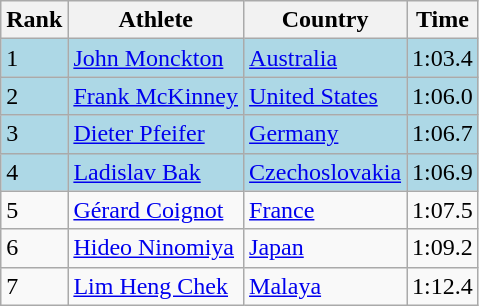<table class="wikitable">
<tr>
<th>Rank</th>
<th>Athlete</th>
<th>Country</th>
<th>Time</th>
</tr>
<tr bgcolor=lightblue>
<td>1</td>
<td><a href='#'>John Monckton</a></td>
<td><a href='#'>Australia</a></td>
<td>1:03.4</td>
</tr>
<tr bgcolor=lightblue>
<td>2</td>
<td><a href='#'>Frank McKinney</a></td>
<td><a href='#'>United States</a></td>
<td>1:06.0</td>
</tr>
<tr bgcolor=lightblue>
<td>3</td>
<td><a href='#'>Dieter Pfeifer</a></td>
<td><a href='#'>Germany</a></td>
<td>1:06.7</td>
</tr>
<tr bgcolor=lightblue>
<td>4</td>
<td><a href='#'>Ladislav Bak</a></td>
<td><a href='#'>Czechoslovakia</a></td>
<td>1:06.9</td>
</tr>
<tr>
<td>5</td>
<td><a href='#'>Gérard Coignot</a></td>
<td><a href='#'>France</a></td>
<td>1:07.5</td>
</tr>
<tr>
<td>6</td>
<td><a href='#'>Hideo Ninomiya</a></td>
<td><a href='#'>Japan</a></td>
<td>1:09.2</td>
</tr>
<tr>
<td>7</td>
<td><a href='#'>Lim Heng Chek</a></td>
<td><a href='#'>Malaya</a></td>
<td>1:12.4</td>
</tr>
</table>
